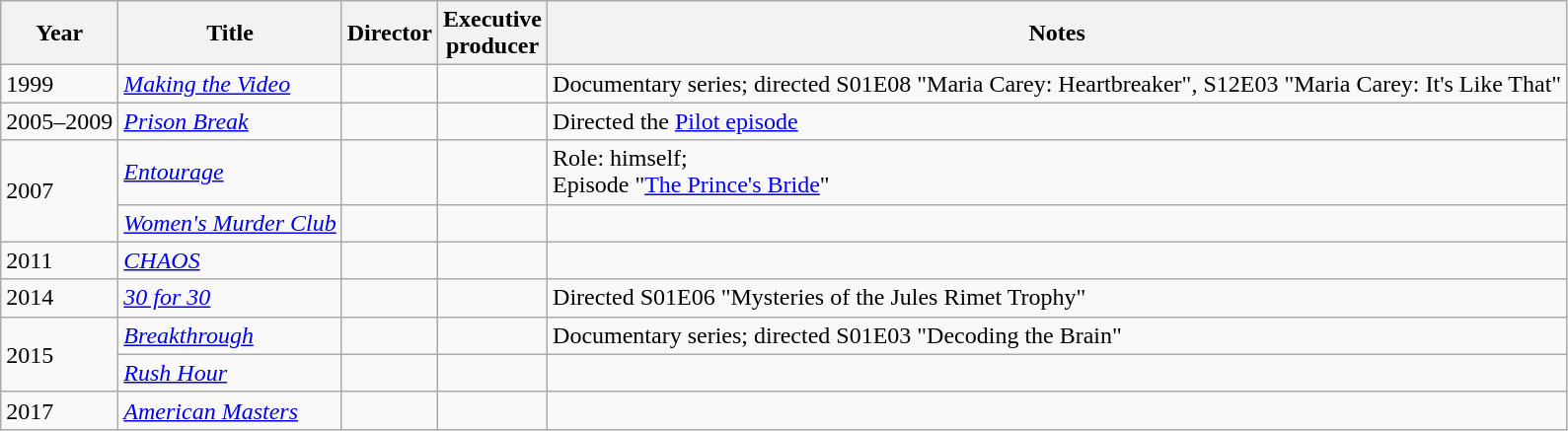<table class="wikitable">
<tr>
<th>Year</th>
<th>Title</th>
<th>Director</th>
<th>Executive<br>producer</th>
<th>Notes</th>
</tr>
<tr>
<td>1999</td>
<td><em><a href='#'>Making the Video</a></em></td>
<td></td>
<td></td>
<td>Documentary series; directed S01E08 "Maria Carey: Heartbreaker", S12E03 "Maria Carey: It's Like That"</td>
</tr>
<tr>
<td>2005–2009</td>
<td><em><a href='#'>Prison Break</a></em></td>
<td></td>
<td></td>
<td>Directed the <a href='#'>Pilot episode</a></td>
</tr>
<tr>
<td rowspan=2>2007</td>
<td><em><a href='#'>Entourage</a></em></td>
<td></td>
<td></td>
<td>Role: himself;<br>Episode "<a href='#'>The Prince's Bride</a>"</td>
</tr>
<tr>
<td><em><a href='#'>Women's Murder Club</a></em></td>
<td></td>
<td></td>
<td></td>
</tr>
<tr>
<td>2011</td>
<td><em><a href='#'>CHAOS</a></em></td>
<td></td>
<td></td>
<td></td>
</tr>
<tr>
<td>2014</td>
<td><em><a href='#'>30 for 30</a></em></td>
<td></td>
<td></td>
<td>Directed S01E06 "Mysteries of the Jules Rimet Trophy"</td>
</tr>
<tr>
<td rowspan=2>2015</td>
<td><em><a href='#'>Breakthrough</a></em></td>
<td></td>
<td></td>
<td>Documentary series; directed S01E03 "Decoding the Brain"</td>
</tr>
<tr>
<td><em><a href='#'>Rush Hour</a></em></td>
<td></td>
<td></td>
<td></td>
</tr>
<tr>
<td>2017</td>
<td><em><a href='#'>American Masters</a></em></td>
<td></td>
<td></td>
<td></td>
</tr>
</table>
